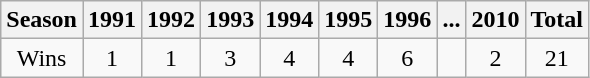<table class="wikitable">
<tr>
<th>Season</th>
<th>1991</th>
<th>1992</th>
<th>1993</th>
<th>1994</th>
<th>1995</th>
<th>1996</th>
<th>...</th>
<th>2010</th>
<th>Total</th>
</tr>
<tr align="center">
<td>Wins</td>
<td>1</td>
<td>1</td>
<td>3</td>
<td>4</td>
<td>4</td>
<td>6</td>
<td></td>
<td>2</td>
<td>21</td>
</tr>
</table>
